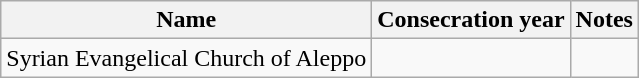<table class="wikitable">
<tr>
<th>Name</th>
<th>Consecration year</th>
<th>Notes</th>
</tr>
<tr>
<td>Syrian Evangelical Church of Aleppo</td>
<td></td>
<td></td>
</tr>
</table>
